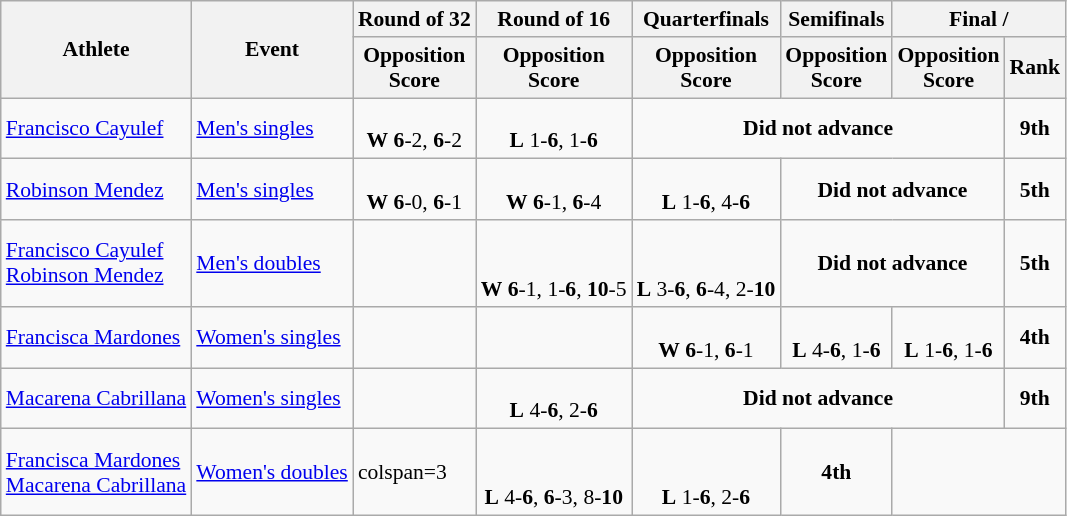<table class="wikitable" border="1" style="font-size:90%">
<tr>
<th rowspan=2>Athlete</th>
<th rowspan=2>Event</th>
<th>Round of 32</th>
<th>Round of 16</th>
<th>Quarterfinals</th>
<th>Semifinals</th>
<th colspan=2>Final / </th>
</tr>
<tr>
<th>Opposition<br>Score</th>
<th>Opposition<br>Score</th>
<th>Opposition<br>Score</th>
<th>Opposition<br>Score</th>
<th>Opposition<br>Score</th>
<th>Rank</th>
</tr>
<tr>
<td><a href='#'>Francisco Cayulef</a></td>
<td><a href='#'>Men's singles</a></td>
<td align=center><br><strong>W</strong> <strong>6</strong>-2, <strong>6</strong>-2</td>
<td align=center><br><strong>L</strong> 1-<strong>6</strong>, 1-<strong>6</strong></td>
<td align=center colspan=3><strong>Did not advance</strong></td>
<td align=center><strong>9th</strong></td>
</tr>
<tr>
<td><a href='#'>Robinson Mendez</a></td>
<td><a href='#'>Men's singles</a></td>
<td align=center><br><strong>W</strong> <strong>6</strong>-0, <strong>6</strong>-1</td>
<td align=center><br><strong>W</strong> <strong>6</strong>-1, <strong>6</strong>-4</td>
<td align=center><br><strong>L</strong> 1-<strong>6</strong>, 4-<strong>6</strong></td>
<td align=center colspan=2><strong>Did not advance</strong></td>
<td align=center><strong>5th</strong></td>
</tr>
<tr>
<td><a href='#'>Francisco Cayulef</a><br><a href='#'>Robinson Mendez</a></td>
<td><a href='#'>Men's doubles</a></td>
<td></td>
<td align=center><br> <br><strong>W</strong> <strong>6</strong>-1, 1-<strong>6</strong>, <strong>10</strong>-5</td>
<td align=center><br> <br> <strong>L</strong> 3-<strong>6</strong>, <strong>6</strong>-4, 2-<strong>10</strong></td>
<td align=center colspan=2><strong>Did not advance</strong></td>
<td align=center><strong>5th</strong></td>
</tr>
<tr>
<td><a href='#'>Francisca Mardones</a></td>
<td><a href='#'>Women's singles</a></td>
<td></td>
<td></td>
<td align=center><br><strong>W</strong> <strong>6</strong>-1, <strong>6</strong>-1</td>
<td align=center><br><strong>L</strong> 4-<strong>6</strong>, 1-<strong>6</strong></td>
<td align=center><br><strong>L</strong> 1-<strong>6</strong>, 1-<strong>6</strong></td>
<td align=center><strong>4th</strong></td>
</tr>
<tr>
<td><a href='#'>Macarena Cabrillana</a></td>
<td><a href='#'>Women's singles</a></td>
<td></td>
<td align=center><br><strong>L</strong> 4-<strong>6</strong>, 2-<strong>6</strong></td>
<td align=center colspan=3><strong>Did not advance</strong></td>
<td align=center><strong>9th</strong></td>
</tr>
<tr>
<td><a href='#'>Francisca Mardones</a><br><a href='#'>Macarena Cabrillana</a></td>
<td><a href='#'>Women's doubles</a></td>
<td>colspan=3 </td>
<td align=center><br> <br> <strong>L</strong> 4-<strong>6</strong>, <strong>6</strong>-3, 8-<strong>10</strong></td>
<td align=center><br> <br><strong>L</strong> 1-<strong>6</strong>, 2-<strong>6</strong></td>
<td align=center><strong>4th</strong></td>
</tr>
</table>
